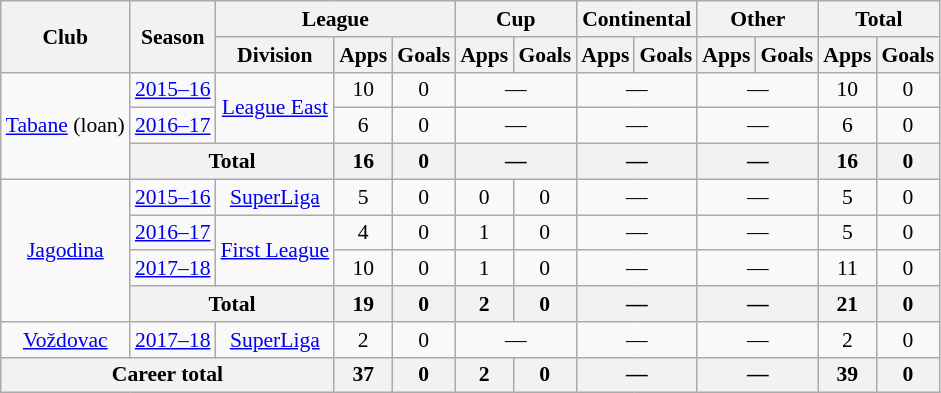<table class="wikitable" style="text-align: center;font-size:90%">
<tr>
<th rowspan="2">Club</th>
<th rowspan="2">Season</th>
<th colspan="3">League</th>
<th colspan="2">Cup</th>
<th colspan="2">Continental</th>
<th colspan="2">Other</th>
<th colspan="2">Total</th>
</tr>
<tr>
<th>Division</th>
<th>Apps</th>
<th>Goals</th>
<th>Apps</th>
<th>Goals</th>
<th>Apps</th>
<th>Goals</th>
<th>Apps</th>
<th>Goals</th>
<th>Apps</th>
<th>Goals</th>
</tr>
<tr>
<td rowspan="3" valign="center"><a href='#'>Tabane</a> (loan)</td>
<td><a href='#'>2015–16</a></td>
<td rowspan=2><a href='#'>League East</a></td>
<td>10</td>
<td>0</td>
<td colspan="2">—</td>
<td colspan="2">—</td>
<td colspan="2">—</td>
<td>10</td>
<td>0</td>
</tr>
<tr>
<td><a href='#'>2016–17</a></td>
<td>6</td>
<td>0</td>
<td colspan="2">—</td>
<td colspan="2">—</td>
<td colspan="2">—</td>
<td>6</td>
<td>0</td>
</tr>
<tr>
<th colspan="2">Total</th>
<th>16</th>
<th>0</th>
<th colspan="2">—</th>
<th colspan="2">—</th>
<th colspan="2">—</th>
<th>16</th>
<th>0</th>
</tr>
<tr>
<td rowspan="4" valign="center"><a href='#'>Jagodina</a></td>
<td><a href='#'>2015–16</a></td>
<td><a href='#'>SuperLiga</a></td>
<td>5</td>
<td>0</td>
<td>0</td>
<td>0</td>
<td colspan="2">—</td>
<td colspan="2">—</td>
<td>5</td>
<td>0</td>
</tr>
<tr>
<td><a href='#'>2016–17</a></td>
<td rowspan=2><a href='#'>First League</a></td>
<td>4</td>
<td>0</td>
<td>1</td>
<td>0</td>
<td colspan="2">—</td>
<td colspan="2">—</td>
<td>5</td>
<td>0</td>
</tr>
<tr>
<td><a href='#'>2017–18</a></td>
<td>10</td>
<td>0</td>
<td>1</td>
<td>0</td>
<td colspan="2">—</td>
<td colspan="2">—</td>
<td>11</td>
<td>0</td>
</tr>
<tr>
<th colspan="2">Total</th>
<th>19</th>
<th>0</th>
<th>2</th>
<th>0</th>
<th colspan="2">—</th>
<th colspan="2">—</th>
<th>21</th>
<th>0</th>
</tr>
<tr>
<td><a href='#'>Voždovac</a></td>
<td><a href='#'>2017–18</a></td>
<td><a href='#'>SuperLiga</a></td>
<td>2</td>
<td>0</td>
<td colspan="2">—</td>
<td colspan="2">—</td>
<td colspan="2">—</td>
<td>2</td>
<td>0</td>
</tr>
<tr>
<th colspan="3">Career total</th>
<th>37</th>
<th>0</th>
<th>2</th>
<th>0</th>
<th colspan="2">—</th>
<th colspan="2">—</th>
<th>39</th>
<th>0</th>
</tr>
</table>
